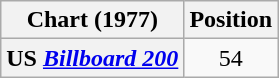<table class="wikitable plainrowheaders" style="text-align:center">
<tr>
<th scope="col">Chart (1977)</th>
<th scope="col">Position</th>
</tr>
<tr>
<th scope="row">US <em><a href='#'>Billboard 200</a></em></th>
<td>54</td>
</tr>
</table>
